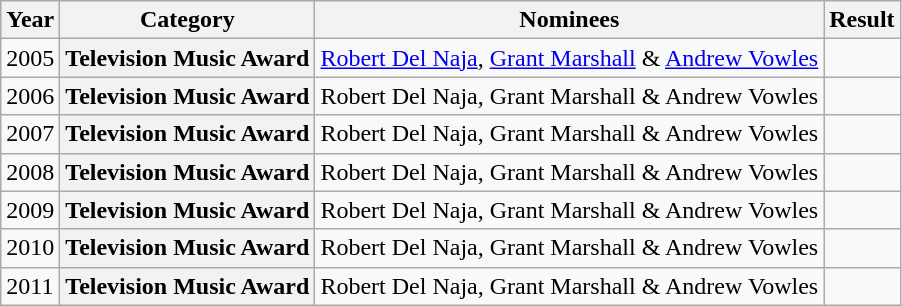<table class="wikitable plainrowheaders">
<tr>
<th scope="col">Year</th>
<th scope="col">Category</th>
<th scope="col">Nominees</th>
<th scope="col">Result</th>
</tr>
<tr>
<td>2005</td>
<th scope="row">Television Music Award</th>
<td><a href='#'>Robert Del Naja</a>, <a href='#'>Grant Marshall</a> & <a href='#'>Andrew Vowles</a></td>
<td></td>
</tr>
<tr>
<td>2006</td>
<th scope="row">Television Music Award</th>
<td>Robert Del Naja, Grant Marshall & Andrew Vowles</td>
<td></td>
</tr>
<tr>
<td>2007</td>
<th scope="row">Television Music Award</th>
<td>Robert Del Naja, Grant Marshall & Andrew Vowles</td>
<td></td>
</tr>
<tr>
<td>2008</td>
<th scope="row">Television Music Award</th>
<td>Robert Del Naja, Grant Marshall & Andrew Vowles</td>
<td></td>
</tr>
<tr>
<td>2009</td>
<th scope="row">Television Music Award</th>
<td>Robert Del Naja, Grant Marshall & Andrew Vowles</td>
<td></td>
</tr>
<tr>
<td>2010</td>
<th scope="row">Television Music Award</th>
<td>Robert Del Naja, Grant Marshall & Andrew Vowles</td>
<td></td>
</tr>
<tr>
<td>2011</td>
<th scope="row">Television Music Award</th>
<td>Robert Del Naja, Grant Marshall & Andrew Vowles</td>
<td></td>
</tr>
</table>
